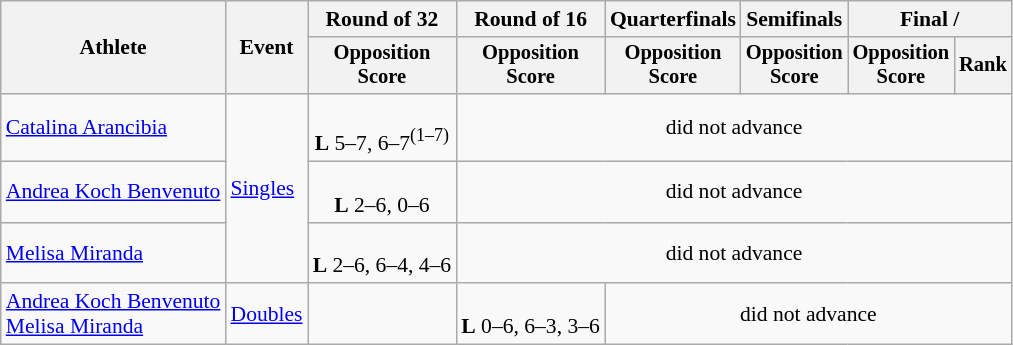<table class=wikitable style="font-size:90%">
<tr>
<th rowspan="2">Athlete</th>
<th rowspan="2">Event</th>
<th>Round of 32</th>
<th>Round of 16</th>
<th>Quarterfinals</th>
<th>Semifinals</th>
<th colspan=2>Final / </th>
</tr>
<tr style="font-size:95%">
<th>Opposition<br>Score</th>
<th>Opposition<br>Score</th>
<th>Opposition<br>Score</th>
<th>Opposition<br>Score</th>
<th>Opposition<br>Score</th>
<th>Rank</th>
</tr>
<tr align=center>
<td align=left><a href='#'>Catalina Arancibia</a></td>
<td align=left rowspan=3><a href='#'>Singles</a></td>
<td><br><strong>L</strong> 5–7, 6–7<sup>(1–7)</sup></td>
<td colspan=5>did not advance</td>
</tr>
<tr align=center>
<td align=left><a href='#'>Andrea Koch Benvenuto</a></td>
<td><br><strong>L</strong> 2–6, 0–6</td>
<td colspan=5>did not advance</td>
</tr>
<tr align=center>
<td align=left><a href='#'>Melisa Miranda</a></td>
<td><br><strong>L</strong> 2–6, 6–4, 4–6</td>
<td colspan=5>did not advance</td>
</tr>
<tr align=center>
<td align=left><a href='#'>Andrea Koch Benvenuto</a><br><a href='#'>Melisa Miranda</a></td>
<td><a href='#'>Doubles</a></td>
<td></td>
<td><br><strong>L</strong> 0–6, 6–3, 3–6</td>
<td colspan=4>did not advance</td>
</tr>
</table>
